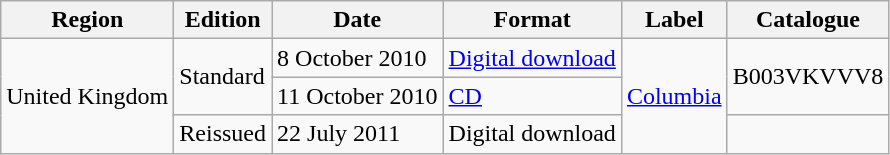<table class=wikitable>
<tr>
<th>Region</th>
<th>Edition</th>
<th>Date</th>
<th>Format</th>
<th>Label</th>
<th>Catalogue</th>
</tr>
<tr>
<td rowspan="3">United Kingdom</td>
<td rowspan="2">Standard</td>
<td>8 October 2010</td>
<td><a href='#'>Digital download</a></td>
<td rowspan="3"><a href='#'>Columbia</a></td>
<td rowspan="2">B003VKVVV8</td>
</tr>
<tr>
<td>11 October 2010</td>
<td><a href='#'>CD</a></td>
</tr>
<tr>
<td>Reissued</td>
<td>22 July 2011</td>
<td>Digital download</td>
</tr>
</table>
